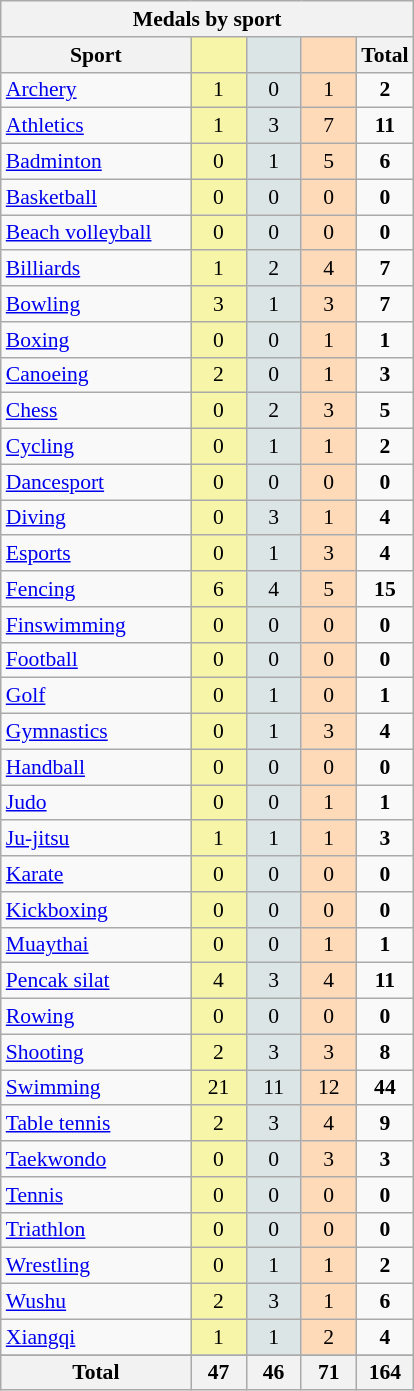<table class="wikitable sortable" style="font-size:90%; text-align:center;">
<tr>
<th colspan=5>Medals by sport</th>
</tr>
<tr align=center>
<th width=120>Sport</th>
<th scope="col" width=30 style="background:#F7F6A8;"></th>
<th scope="col" width=30 style="background:#DCE5E5;"></th>
<th scope="col" width=30 style="background:#FFDAB9;"></th>
<th width=30>Total</th>
</tr>
<tr align=center>
<td align=left><a href='#'>Archery</a></td>
<td style="background:#F7F6A8;">1</td>
<td style="background:#DCE5E5;">0</td>
<td style="background:#FFDAB9;">1</td>
<td><strong>2</strong></td>
</tr>
<tr align=center>
<td align=left><a href='#'>Athletics</a></td>
<td style="background:#F7F6A8;">1</td>
<td style="background:#DCE5E5;">3</td>
<td style="background:#FFDAB9;">7</td>
<td><strong>11</strong></td>
</tr>
<tr align=center>
<td align=left><a href='#'>Badminton</a></td>
<td style="background:#F7F6A8;">0</td>
<td style="background:#DCE5E5;">1</td>
<td style="background:#FFDAB9;">5</td>
<td><strong>6</strong></td>
</tr>
<tr align=center>
<td align=left><a href='#'>Basketball</a></td>
<td style="background:#F7F6A8;">0</td>
<td style="background:#DCE5E5;">0</td>
<td style="background:#FFDAB9;">0</td>
<td><strong>0</strong></td>
</tr>
<tr align=center>
<td align=left><a href='#'>Beach volleyball</a></td>
<td style="background:#F7F6A8;">0</td>
<td style="background:#DCE5E5;">0</td>
<td style="background:#FFDAB9;">0</td>
<td><strong>0</strong></td>
</tr>
<tr align=center>
<td align=left><a href='#'>Billiards</a></td>
<td style="background:#F7F6A8;">1</td>
<td style="background:#DCE5E5;">2</td>
<td style="background:#FFDAB9;">4</td>
<td><strong>7</strong></td>
</tr>
<tr align=center>
<td align=left><a href='#'>Bowling</a></td>
<td style="background:#F7F6A8;">3</td>
<td style="background:#DCE5E5;">1</td>
<td style="background:#FFDAB9;">3</td>
<td><strong>7</strong></td>
</tr>
<tr align=center>
<td align=left><a href='#'>Boxing</a></td>
<td style="background:#F7F6A8;">0</td>
<td style="background:#DCE5E5;">0</td>
<td style="background:#FFDAB9;">1</td>
<td><strong>1</strong></td>
</tr>
<tr align=center>
<td align=left><a href='#'>Canoeing</a></td>
<td style="background:#F7F6A8;">2</td>
<td style="background:#DCE5E5;">0</td>
<td style="background:#FFDAB9;">1</td>
<td><strong>3</strong></td>
</tr>
<tr align=center>
<td align=left><a href='#'>Chess</a></td>
<td style="background:#F7F6A8;">0</td>
<td style="background:#DCE5E5;">2</td>
<td style="background:#FFDAB9;">3</td>
<td><strong>5</strong></td>
</tr>
<tr align=center>
<td align=left><a href='#'>Cycling</a></td>
<td style="background:#F7F6A8;">0</td>
<td style="background:#DCE5E5;">1</td>
<td style="background:#FFDAB9;">1</td>
<td><strong>2</strong></td>
</tr>
<tr align=center>
<td align=left><a href='#'>Dancesport</a></td>
<td style="background:#F7F6A8;">0</td>
<td style="background:#DCE5E5;">0</td>
<td style="background:#FFDAB9;">0</td>
<td><strong>0</strong></td>
</tr>
<tr align=center>
<td align=left><a href='#'>Diving</a></td>
<td style="background:#F7F6A8;">0</td>
<td style="background:#DCE5E5;">3</td>
<td style="background:#FFDAB9;">1</td>
<td><strong>4</strong></td>
</tr>
<tr align=center>
<td align=left><a href='#'>Esports</a></td>
<td style="background:#F7F6A8;">0</td>
<td style="background:#DCE5E5;">1</td>
<td style="background:#FFDAB9;">3</td>
<td><strong>4</strong></td>
</tr>
<tr align=center>
<td align=left><a href='#'>Fencing</a></td>
<td style="background:#F7F6A8;">6</td>
<td style="background:#DCE5E5;">4</td>
<td style="background:#FFDAB9;">5</td>
<td><strong>15</strong></td>
</tr>
<tr align=center>
<td align=left><a href='#'>Finswimming</a></td>
<td style="background:#F7F6A8;">0</td>
<td style="background:#DCE5E5;">0</td>
<td style="background:#FFDAB9;">0</td>
<td><strong>0</strong></td>
</tr>
<tr align=center>
<td align=left><a href='#'>Football</a></td>
<td style="background:#F7F6A8;">0</td>
<td style="background:#DCE5E5;">0</td>
<td style="background:#FFDAB9;">0</td>
<td><strong>0</strong></td>
</tr>
<tr align=center>
<td align=left><a href='#'>Golf</a></td>
<td style="background:#F7F6A8;">0</td>
<td style="background:#DCE5E5;">1</td>
<td style="background:#FFDAB9;">0</td>
<td><strong>1</strong></td>
</tr>
<tr align=center>
<td align=left><a href='#'>Gymnastics</a></td>
<td style="background:#F7F6A8;">0</td>
<td style="background:#DCE5E5;">1</td>
<td style="background:#FFDAB9;">3</td>
<td><strong>4</strong></td>
</tr>
<tr align=center>
<td align=left><a href='#'>Handball</a></td>
<td style="background:#F7F6A8;">0</td>
<td style="background:#DCE5E5;">0</td>
<td style="background:#FFDAB9;">0</td>
<td><strong>0</strong></td>
</tr>
<tr align=center>
<td align=left><a href='#'>Judo</a></td>
<td style="background:#F7F6A8;">0</td>
<td style="background:#DCE5E5;">0</td>
<td style="background:#FFDAB9;">1</td>
<td><strong>1</strong></td>
</tr>
<tr align=center>
<td align=left><a href='#'>Ju-jitsu</a></td>
<td style="background:#F7F6A8;">1</td>
<td style="background:#DCE5E5;">1</td>
<td style="background:#FFDAB9;">1</td>
<td><strong>3</strong></td>
</tr>
<tr align=center>
<td align=left><a href='#'>Karate</a></td>
<td style="background:#F7F6A8;">0</td>
<td style="background:#DCE5E5;">0</td>
<td style="background:#FFDAB9;">0</td>
<td><strong>0</strong></td>
</tr>
<tr align=center>
<td align=left><a href='#'>Kickboxing</a></td>
<td style="background:#F7F6A8;">0</td>
<td style="background:#DCE5E5;">0</td>
<td style="background:#FFDAB9;">0</td>
<td><strong>0</strong></td>
</tr>
<tr align=center>
<td align=left><a href='#'>Muaythai</a></td>
<td style="background:#F7F6A8;">0</td>
<td style="background:#DCE5E5;">0</td>
<td style="background:#FFDAB9;">1</td>
<td><strong>1</strong></td>
</tr>
<tr align=center>
<td align=left><a href='#'>Pencak silat</a></td>
<td style="background:#F7F6A8;">4</td>
<td style="background:#DCE5E5;">3</td>
<td style="background:#FFDAB9;">4</td>
<td><strong>11</strong></td>
</tr>
<tr align=center>
<td align=left><a href='#'>Rowing</a></td>
<td style="background:#F7F6A8;">0</td>
<td style="background:#DCE5E5;">0</td>
<td style="background:#FFDAB9;">0</td>
<td><strong>0</strong></td>
</tr>
<tr align=center>
<td align=left><a href='#'>Shooting</a></td>
<td style="background:#F7F6A8;">2</td>
<td style="background:#DCE5E5;">3</td>
<td style="background:#FFDAB9;">3</td>
<td><strong>8</strong></td>
</tr>
<tr align=center>
<td align=left><a href='#'>Swimming</a></td>
<td style="background:#F7F6A8;">21</td>
<td style="background:#DCE5E5;">11</td>
<td style="background:#FFDAB9;">12</td>
<td><strong>44</strong></td>
</tr>
<tr align=center>
<td align=left><a href='#'>Table tennis</a></td>
<td style="background:#F7F6A8;">2</td>
<td style="background:#DCE5E5;">3</td>
<td style="background:#FFDAB9;">4</td>
<td><strong>9</strong></td>
</tr>
<tr align=center>
<td align=left><a href='#'>Taekwondo</a></td>
<td style="background:#F7F6A8;">0</td>
<td style="background:#DCE5E5;">0</td>
<td style="background:#FFDAB9;">3</td>
<td><strong>3</strong></td>
</tr>
<tr align=center>
<td align=left><a href='#'>Tennis</a></td>
<td style="background:#F7F6A8;">0</td>
<td style="background:#DCE5E5;">0</td>
<td style="background:#FFDAB9;">0</td>
<td><strong>0</strong></td>
</tr>
<tr align=center>
<td align=left><a href='#'>Triathlon</a></td>
<td style="background:#F7F6A8;">0</td>
<td style="background:#DCE5E5;">0</td>
<td style="background:#FFDAB9;">0</td>
<td><strong>0</strong></td>
</tr>
<tr align=center>
<td align=left><a href='#'>Wrestling</a></td>
<td style="background:#F7F6A8;">0</td>
<td style="background:#DCE5E5;">1</td>
<td style="background:#FFDAB9;">1</td>
<td><strong>2</strong></td>
</tr>
<tr align=center>
<td align=left><a href='#'>Wushu</a></td>
<td style="background:#F7F6A8;">2</td>
<td style="background:#DCE5E5;">3</td>
<td style="background:#FFDAB9;">1</td>
<td><strong>6</strong></td>
</tr>
<tr align=center>
<td align=left><a href='#'>Xiangqi</a></td>
<td style="background:#F7F6A8;">1</td>
<td style="background:#DCE5E5;">1</td>
<td style="background:#FFDAB9;">2</td>
<td><strong>4</strong></td>
</tr>
<tr align=center>
</tr>
<tr class="sortbottom">
<th>Total</th>
<th>47</th>
<th>46</th>
<th>71</th>
<th>164</th>
</tr>
</table>
